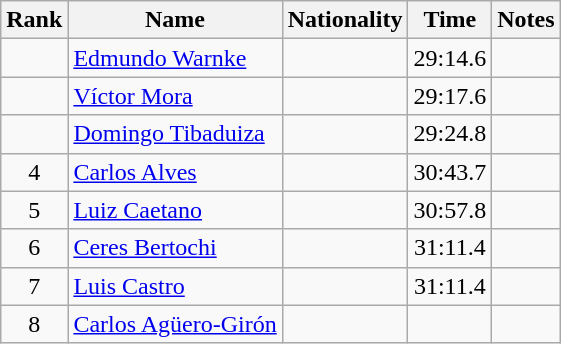<table class="wikitable sortable" style="text-align:center">
<tr>
<th>Rank</th>
<th>Name</th>
<th>Nationality</th>
<th>Time</th>
<th>Notes</th>
</tr>
<tr>
<td></td>
<td align=left><a href='#'>Edmundo Warnke</a></td>
<td align=left></td>
<td>29:14.6</td>
<td></td>
</tr>
<tr>
<td></td>
<td align=left><a href='#'>Víctor Mora</a></td>
<td align=left></td>
<td>29:17.6</td>
<td></td>
</tr>
<tr>
<td></td>
<td align=left><a href='#'>Domingo Tibaduiza</a></td>
<td align=left></td>
<td>29:24.8</td>
<td></td>
</tr>
<tr>
<td>4</td>
<td align=left><a href='#'>Carlos Alves</a></td>
<td align=left></td>
<td>30:43.7</td>
<td></td>
</tr>
<tr>
<td>5</td>
<td align=left><a href='#'>Luiz Caetano</a></td>
<td align=left></td>
<td>30:57.8</td>
<td></td>
</tr>
<tr>
<td>6</td>
<td align=left><a href='#'>Ceres Bertochi</a></td>
<td align=left></td>
<td>31:11.4</td>
<td></td>
</tr>
<tr>
<td>7</td>
<td align=left><a href='#'>Luis Castro</a></td>
<td align=left></td>
<td>31:11.4</td>
<td></td>
</tr>
<tr>
<td>8</td>
<td align=left><a href='#'>Carlos Agüero-Girón</a></td>
<td align=left></td>
<td></td>
<td></td>
</tr>
</table>
